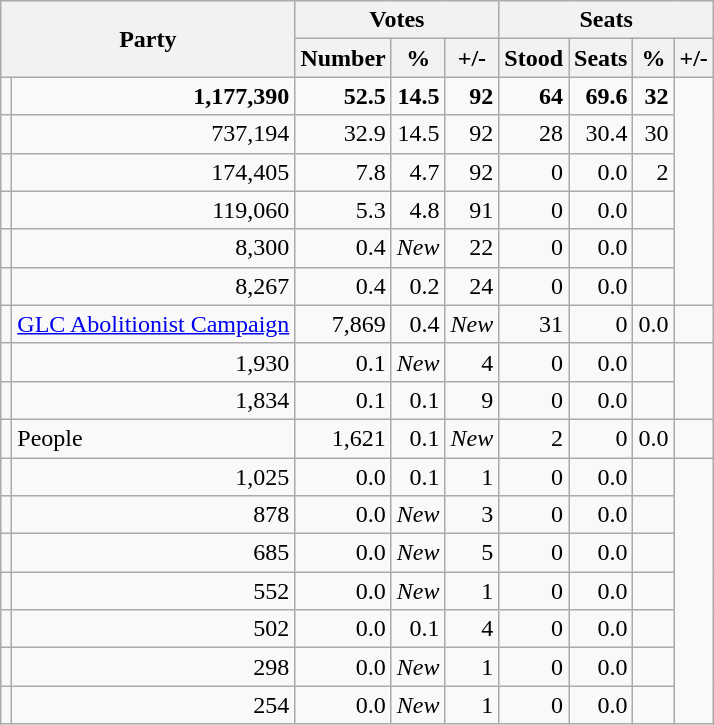<table class="wikitable sortable" style="text-align:right;" style="font-size:95%">
<tr>
<th style="vertical-align:center;" rowspan="2" colspan="2">Party</th>
<th style="text-align:center;" colspan="3">Votes</th>
<th style="text-align:center;" colspan="4">Seats</th>
</tr>
<tr style="text-align: right">
<th align=center>Number</th>
<th align=center>%</th>
<th align=center>+/-</th>
<th align=center>Stood</th>
<th align=center>Seats</th>
<th align=center>%</th>
<th align=center>+/-</th>
</tr>
<tr style="text-align: right">
<td></td>
<td><strong>1,177,390</strong></td>
<td><strong>52.5</strong></td>
<td><strong>14.5</strong></td>
<td><strong>92</strong></td>
<td><strong>64</strong></td>
<td><strong>69.6</strong></td>
<td><strong>32</strong></td>
</tr>
<tr style="text-align: right">
<td></td>
<td>737,194</td>
<td>32.9</td>
<td>14.5</td>
<td>92</td>
<td>28</td>
<td>30.4</td>
<td>30</td>
</tr>
<tr style="text-align: right">
<td></td>
<td>174,405</td>
<td>7.8</td>
<td>4.7</td>
<td>92</td>
<td>0</td>
<td>0.0</td>
<td>2</td>
</tr>
<tr style="text-align: right">
<td></td>
<td>119,060</td>
<td>5.3</td>
<td>4.8</td>
<td>91</td>
<td>0</td>
<td>0.0</td>
<td></td>
</tr>
<tr style="text-align: right">
<td></td>
<td>8,300</td>
<td>0.4</td>
<td><em>New</em></td>
<td>22</td>
<td>0</td>
<td>0.0</td>
<td></td>
</tr>
<tr style="text-align: right">
<td></td>
<td>8,267</td>
<td>0.4</td>
<td>0.2</td>
<td>24</td>
<td>0</td>
<td>0.0</td>
<td></td>
</tr>
<tr style="text-align: right">
<td></td>
<td><a href='#'>GLC Abolitionist Campaign</a></td>
<td>7,869</td>
<td>0.4</td>
<td><em>New</em></td>
<td>31</td>
<td>0</td>
<td>0.0</td>
<td></td>
</tr>
<tr style="text-align: right">
<td></td>
<td>1,930</td>
<td>0.1</td>
<td><em>New</em></td>
<td>4</td>
<td>0</td>
<td>0.0</td>
<td></td>
</tr>
<tr style="text-align: right">
<td></td>
<td>1,834</td>
<td>0.1</td>
<td>0.1</td>
<td>9</td>
<td>0</td>
<td>0.0</td>
<td></td>
</tr>
<tr style="text-align: right">
<td></td>
<td style="text-align: left">People</td>
<td>1,621</td>
<td>0.1</td>
<td><em>New</em></td>
<td>2</td>
<td>0</td>
<td>0.0</td>
<td></td>
</tr>
<tr style="text-align: right">
<td></td>
<td>1,025</td>
<td>0.0</td>
<td>0.1</td>
<td>1</td>
<td>0</td>
<td>0.0</td>
<td></td>
</tr>
<tr style="text-align: right">
<td></td>
<td>878</td>
<td>0.0</td>
<td><em>New</em></td>
<td>3</td>
<td>0</td>
<td>0.0</td>
<td></td>
</tr>
<tr style="text-align: right">
<td></td>
<td>685</td>
<td>0.0</td>
<td><em>New</em></td>
<td>5</td>
<td>0</td>
<td>0.0</td>
<td></td>
</tr>
<tr style="text-align: right">
<td></td>
<td>552</td>
<td>0.0</td>
<td><em>New</em></td>
<td>1</td>
<td>0</td>
<td>0.0</td>
<td></td>
</tr>
<tr style="text-align: right">
<td></td>
<td>502</td>
<td>0.0</td>
<td>0.1</td>
<td>4</td>
<td>0</td>
<td>0.0</td>
<td></td>
</tr>
<tr style="text-align: right">
<td></td>
<td>298</td>
<td>0.0</td>
<td><em>New</em></td>
<td>1</td>
<td>0</td>
<td>0.0</td>
<td></td>
</tr>
<tr style="text-align: right">
<td></td>
<td>254</td>
<td>0.0</td>
<td><em>New</em></td>
<td>1</td>
<td>0</td>
<td>0.0</td>
<td></td>
</tr>
</table>
